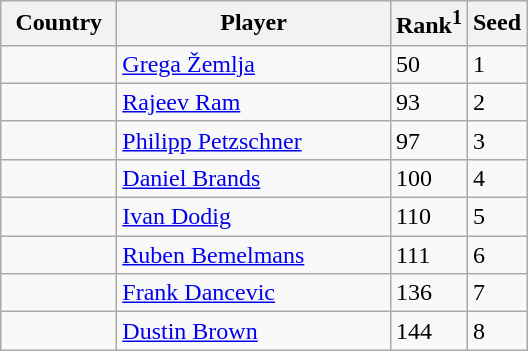<table class="sortable wikitable">
<tr>
<th width="70">Country</th>
<th width="175">Player</th>
<th>Rank<sup>1</sup></th>
<th>Seed</th>
</tr>
<tr>
<td></td>
<td><a href='#'>Grega Žemlja</a></td>
<td>50</td>
<td>1</td>
</tr>
<tr>
<td></td>
<td><a href='#'>Rajeev Ram</a></td>
<td>93</td>
<td>2</td>
</tr>
<tr>
<td></td>
<td><a href='#'>Philipp Petzschner</a></td>
<td>97</td>
<td>3</td>
</tr>
<tr>
<td></td>
<td><a href='#'>Daniel Brands</a></td>
<td>100</td>
<td>4</td>
</tr>
<tr>
<td></td>
<td><a href='#'>Ivan Dodig</a></td>
<td>110</td>
<td>5</td>
</tr>
<tr>
<td></td>
<td><a href='#'>Ruben Bemelmans</a></td>
<td>111</td>
<td>6</td>
</tr>
<tr>
<td></td>
<td><a href='#'>Frank Dancevic</a></td>
<td>136</td>
<td>7</td>
</tr>
<tr>
<td></td>
<td><a href='#'>Dustin Brown</a></td>
<td>144</td>
<td>8</td>
</tr>
</table>
